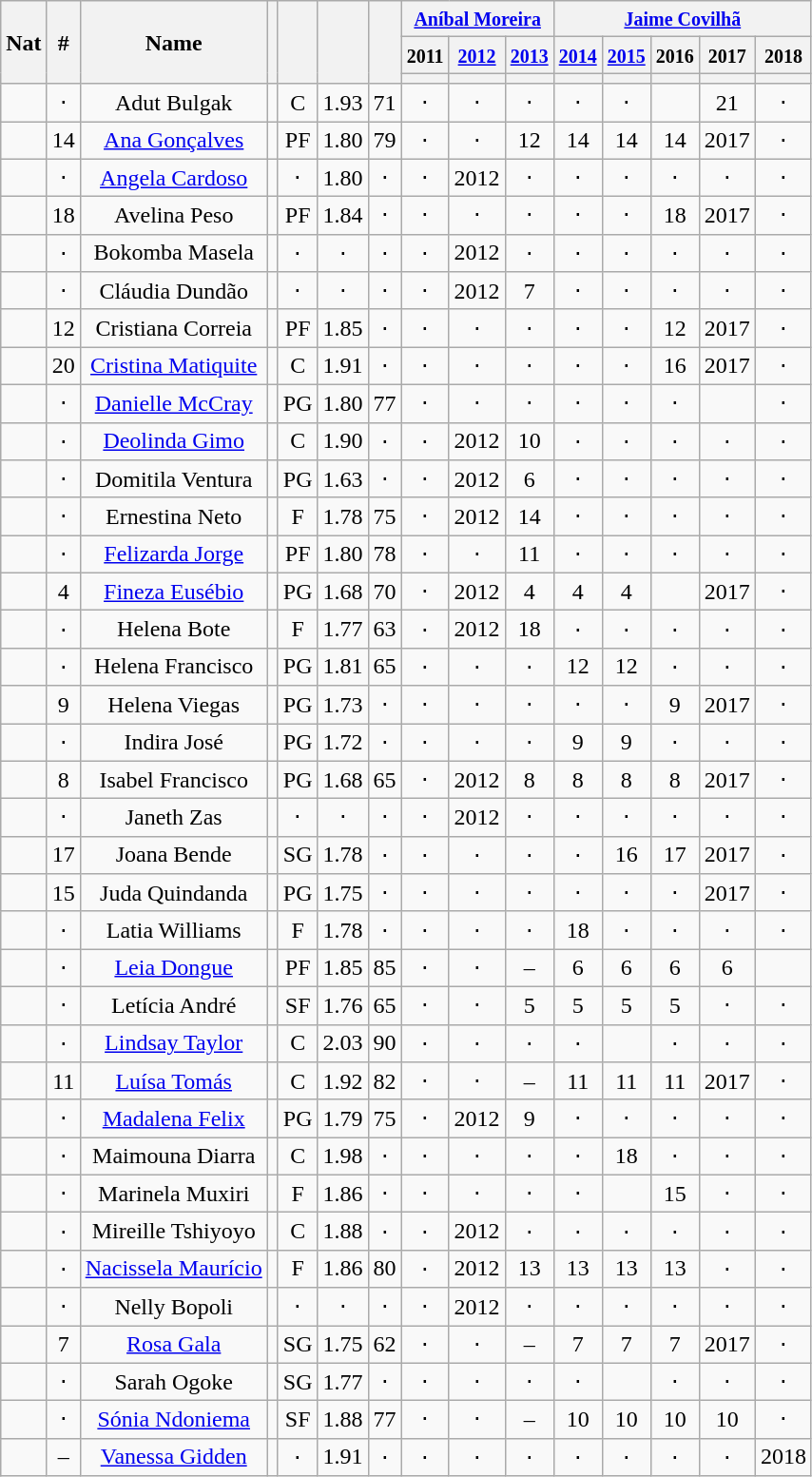<table class="wikitable plainrowheaders sortable" style="text-align:center">
<tr>
<th scope="col" rowspan="3">Nat</th>
<th scope="col" rowspan="3">#</th>
<th scope="col" rowspan="3">Name</th>
<th scope="col" rowspan="3"></th>
<th scope="col" rowspan="3"></th>
<th scope="col" rowspan="3"></th>
<th scope="col" rowspan="3"></th>
<th colspan="3"><small><a href='#'>Aníbal Moreira</a></small></th>
<th colspan="5"><small><a href='#'>Jaime Covilhã</a></small></th>
</tr>
<tr>
<th colspan="1"><small>2011</small></th>
<th colspan="1"><small><a href='#'>2012</a></small></th>
<th colspan="1"><small><a href='#'>2013</a></small></th>
<th colspan="1"><small><a href='#'>2014</a></small></th>
<th colspan="1"><small><a href='#'>2015</a></small></th>
<th colspan="1"><small>2016</small></th>
<th colspan="1"><small>2017</small></th>
<th colspan="1"><small>2018</small></th>
</tr>
<tr>
<th scope="col" rowspan="1"></th>
<th scope="col" rowspan="1"><small></small></th>
<th scope="col" rowspan="1"><small></small></th>
<th scope="col" rowspan="1"><small></small></th>
<th scope="col" rowspan="1"><small></small></th>
<th scope="col" rowspan="1"></th>
<th scope="col" rowspan="1"></th>
<th scope="col" rowspan="1"></th>
</tr>
<tr>
<td></td>
<td>⋅</td>
<td>Adut Bulgak</td>
<td></td>
<td>C</td>
<td>1.93</td>
<td>71</td>
<td>⋅</td>
<td>⋅</td>
<td>⋅</td>
<td>⋅</td>
<td>⋅</td>
<td data-sort-value="⋅"><a href='#'></a></td>
<td>21</td>
<td>⋅</td>
</tr>
<tr>
<td></td>
<td>14</td>
<td><a href='#'>Ana Gonçalves</a></td>
<td></td>
<td data-sort-value="4">PF</td>
<td>1.80</td>
<td>79</td>
<td>⋅</td>
<td>⋅</td>
<td>12</td>
<td>14</td>
<td>14</td>
<td>14</td>
<td>2017</td>
<td>⋅</td>
</tr>
<tr>
<td></td>
<td>⋅</td>
<td><a href='#'>Angela Cardoso</a></td>
<td></td>
<td>⋅</td>
<td>1.80</td>
<td>⋅</td>
<td>⋅</td>
<td>2012</td>
<td>⋅</td>
<td>⋅</td>
<td>⋅</td>
<td>⋅</td>
<td>⋅</td>
<td>⋅</td>
</tr>
<tr>
<td></td>
<td>18</td>
<td>Avelina Peso</td>
<td></td>
<td data-sort-value="4">PF</td>
<td>1.84</td>
<td>⋅</td>
<td>⋅</td>
<td>⋅</td>
<td>⋅</td>
<td>⋅</td>
<td>⋅</td>
<td>18</td>
<td>2017</td>
<td>⋅</td>
</tr>
<tr>
<td></td>
<td>⋅</td>
<td>Bokomba Masela</td>
<td></td>
<td>⋅</td>
<td>⋅</td>
<td>⋅</td>
<td>⋅</td>
<td>2012</td>
<td>⋅</td>
<td>⋅</td>
<td>⋅</td>
<td>⋅</td>
<td>⋅</td>
<td>⋅</td>
</tr>
<tr>
<td></td>
<td>⋅</td>
<td>Cláudia Dundão</td>
<td></td>
<td>⋅</td>
<td>⋅</td>
<td>⋅</td>
<td>⋅</td>
<td>2012</td>
<td data-sort-value="07">7</td>
<td>⋅</td>
<td>⋅</td>
<td>⋅</td>
<td>⋅</td>
<td>⋅</td>
</tr>
<tr>
<td></td>
<td>12</td>
<td>Cristiana Correia</td>
<td></td>
<td data-sort-value="4">PF</td>
<td>1.85</td>
<td>⋅</td>
<td>⋅</td>
<td>⋅</td>
<td>⋅</td>
<td>⋅</td>
<td>⋅</td>
<td>12</td>
<td>2017</td>
<td>⋅</td>
</tr>
<tr>
<td></td>
<td>20</td>
<td><a href='#'>Cristina Matiquite</a></td>
<td></td>
<td>C</td>
<td>1.91</td>
<td>⋅</td>
<td>⋅</td>
<td>⋅</td>
<td>⋅</td>
<td>⋅</td>
<td>⋅</td>
<td>16</td>
<td>2017</td>
<td>⋅</td>
</tr>
<tr>
<td></td>
<td>⋅</td>
<td><a href='#'>Danielle McCray</a></td>
<td></td>
<td data-sort-value="1">PG</td>
<td>1.80</td>
<td>77</td>
<td>⋅</td>
<td>⋅</td>
<td>⋅</td>
<td>⋅</td>
<td>⋅</td>
<td>⋅</td>
<td></td>
<td>⋅</td>
</tr>
<tr>
<td></td>
<td>⋅</td>
<td><a href='#'>Deolinda Gimo</a></td>
<td></td>
<td>C</td>
<td>1.90</td>
<td>⋅</td>
<td>⋅</td>
<td>2012</td>
<td>10</td>
<td>⋅</td>
<td>⋅</td>
<td>⋅</td>
<td>⋅</td>
<td>⋅</td>
</tr>
<tr>
<td></td>
<td>⋅</td>
<td>Domitila Ventura</td>
<td></td>
<td data-sort-value="1">PG</td>
<td>1.63</td>
<td>⋅</td>
<td>⋅</td>
<td>2012</td>
<td data-sort-value="06">6</td>
<td>⋅</td>
<td>⋅</td>
<td>⋅</td>
<td>⋅</td>
<td>⋅</td>
</tr>
<tr>
<td></td>
<td>⋅</td>
<td>Ernestina Neto</td>
<td></td>
<td data-sort-value="3">F</td>
<td>1.78</td>
<td>75</td>
<td>⋅</td>
<td>2012</td>
<td>14</td>
<td>⋅</td>
<td>⋅</td>
<td>⋅</td>
<td>⋅</td>
<td>⋅</td>
</tr>
<tr>
<td></td>
<td>⋅</td>
<td><a href='#'>Felizarda Jorge</a></td>
<td></td>
<td data-sort-value="4">PF</td>
<td>1.80</td>
<td>78</td>
<td>⋅</td>
<td>⋅</td>
<td>11</td>
<td>⋅</td>
<td>⋅</td>
<td>⋅</td>
<td>⋅</td>
<td>⋅</td>
</tr>
<tr>
<td></td>
<td data-sort-value="04">4</td>
<td><a href='#'>Fineza Eusébio</a></td>
<td></td>
<td data-sort-value="1">PG</td>
<td>1.68</td>
<td>70</td>
<td>⋅</td>
<td>2012</td>
<td data-sort-value="04">4</td>
<td data-sort-value="04">4</td>
<td data-sort-value="04">4</td>
<td></td>
<td>2017</td>
<td>⋅</td>
</tr>
<tr>
<td></td>
<td>⋅</td>
<td>Helena Bote</td>
<td></td>
<td data-sort-value="3">F</td>
<td>1.77</td>
<td>63</td>
<td>⋅</td>
<td>2012</td>
<td>18</td>
<td>⋅</td>
<td>⋅</td>
<td>⋅</td>
<td>⋅</td>
<td>⋅</td>
</tr>
<tr>
<td></td>
<td>⋅</td>
<td>Helena Francisco</td>
<td></td>
<td data-sort-value="1">PG</td>
<td>1.81</td>
<td>65</td>
<td>⋅</td>
<td>⋅</td>
<td>⋅</td>
<td>12</td>
<td>12</td>
<td>⋅</td>
<td>⋅</td>
<td>⋅</td>
</tr>
<tr>
<td></td>
<td data-sort-value="09">9</td>
<td>Helena Viegas</td>
<td></td>
<td data-sort-value="1">PG</td>
<td>1.73</td>
<td>⋅</td>
<td>⋅</td>
<td>⋅</td>
<td>⋅</td>
<td>⋅</td>
<td>⋅</td>
<td data-sort-value="09">9</td>
<td>2017</td>
<td>⋅</td>
</tr>
<tr>
<td></td>
<td>⋅</td>
<td>Indira José</td>
<td></td>
<td data-sort-value="1">PG</td>
<td>1.72</td>
<td>⋅</td>
<td>⋅</td>
<td>⋅</td>
<td>⋅</td>
<td data-sort-value="09">9</td>
<td data-sort-value="09">9</td>
<td>⋅</td>
<td>⋅</td>
<td>⋅</td>
</tr>
<tr>
<td></td>
<td data-sort-value="08">8</td>
<td>Isabel Francisco</td>
<td></td>
<td data-sort-value="1">PG</td>
<td>1.68</td>
<td>65</td>
<td>⋅</td>
<td>2012</td>
<td data-sort-value="08">8</td>
<td data-sort-value="08">8</td>
<td data-sort-value="08">8</td>
<td data-sort-value="08">8</td>
<td>2017</td>
<td>⋅</td>
</tr>
<tr>
<td></td>
<td>⋅</td>
<td>Janeth Zas</td>
<td></td>
<td>⋅</td>
<td>⋅</td>
<td>⋅</td>
<td>⋅</td>
<td>2012</td>
<td>⋅</td>
<td>⋅</td>
<td>⋅</td>
<td>⋅</td>
<td>⋅</td>
<td>⋅</td>
</tr>
<tr>
<td></td>
<td>17</td>
<td>Joana Bende</td>
<td></td>
<td data-sort-value="2">SG</td>
<td>1.78</td>
<td>⋅</td>
<td>⋅</td>
<td>⋅</td>
<td>⋅</td>
<td>⋅</td>
<td>16</td>
<td>17</td>
<td>2017</td>
<td>⋅</td>
</tr>
<tr>
<td></td>
<td>15</td>
<td>Juda Quindanda</td>
<td></td>
<td data-sort-value="1">PG</td>
<td>1.75</td>
<td>⋅</td>
<td>⋅</td>
<td>⋅</td>
<td>⋅</td>
<td>⋅</td>
<td>⋅</td>
<td>⋅</td>
<td>2017</td>
<td>⋅</td>
</tr>
<tr>
<td></td>
<td>⋅</td>
<td>Latia Williams</td>
<td></td>
<td data-sort-value="3">F</td>
<td>1.78</td>
<td>⋅</td>
<td>⋅</td>
<td>⋅</td>
<td>⋅</td>
<td>18</td>
<td>⋅</td>
<td>⋅</td>
<td>⋅</td>
<td>⋅</td>
</tr>
<tr>
<td></td>
<td>⋅</td>
<td><a href='#'>Leia Dongue</a></td>
<td></td>
<td data-sort-value="4">PF</td>
<td>1.85</td>
<td>85</td>
<td>⋅</td>
<td>⋅</td>
<td>–</td>
<td data-sort-value="06">6</td>
<td data-sort-value="06">6</td>
<td data-sort-value="06">6</td>
<td data-sort-value="06">6</td>
<td data-sort-value="⋅"><a href='#'></a></td>
</tr>
<tr>
<td></td>
<td>⋅</td>
<td>Letícia André</td>
<td></td>
<td data-sort-value="3">SF</td>
<td>1.76</td>
<td>65</td>
<td>⋅</td>
<td>⋅</td>
<td data-sort-value="05">5</td>
<td data-sort-value="05">5</td>
<td data-sort-value="05">5</td>
<td data-sort-value="05">5</td>
<td>⋅</td>
<td>⋅</td>
</tr>
<tr>
<td></td>
<td>⋅</td>
<td><a href='#'>Lindsay Taylor</a></td>
<td></td>
<td>C</td>
<td>2.03</td>
<td>90</td>
<td>⋅</td>
<td>⋅</td>
<td>⋅</td>
<td>⋅</td>
<td></td>
<td>⋅</td>
<td>⋅</td>
<td>⋅</td>
</tr>
<tr>
<td></td>
<td>11</td>
<td><a href='#'>Luísa Tomás</a></td>
<td></td>
<td>C</td>
<td>1.92</td>
<td>82</td>
<td>⋅</td>
<td>⋅</td>
<td>–</td>
<td>11</td>
<td>11</td>
<td>11</td>
<td>2017</td>
<td>⋅</td>
</tr>
<tr>
<td></td>
<td>⋅</td>
<td><a href='#'>Madalena Felix</a></td>
<td></td>
<td data-sort-value="1">PG</td>
<td>1.79</td>
<td>75</td>
<td>⋅</td>
<td>2012</td>
<td data-sort-value="09">9</td>
<td>⋅</td>
<td>⋅</td>
<td>⋅</td>
<td>⋅</td>
<td>⋅</td>
</tr>
<tr>
<td></td>
<td>⋅</td>
<td>Maimouna Diarra</td>
<td></td>
<td>C</td>
<td>1.98</td>
<td>⋅</td>
<td>⋅</td>
<td>⋅</td>
<td>⋅</td>
<td>⋅</td>
<td>18</td>
<td>⋅</td>
<td>⋅</td>
<td>⋅</td>
</tr>
<tr>
<td></td>
<td>⋅</td>
<td>Marinela Muxiri</td>
<td></td>
<td data-sort-value="3">F</td>
<td>1.86</td>
<td>⋅</td>
<td>⋅</td>
<td>⋅</td>
<td>⋅</td>
<td>⋅</td>
<td></td>
<td>15</td>
<td>⋅</td>
<td>⋅</td>
</tr>
<tr>
<td></td>
<td>⋅</td>
<td>Mireille Tshiyoyo</td>
<td></td>
<td>C</td>
<td>1.88</td>
<td>⋅</td>
<td>⋅</td>
<td>2012</td>
<td>⋅</td>
<td>⋅</td>
<td>⋅</td>
<td>⋅</td>
<td>⋅</td>
<td>⋅</td>
</tr>
<tr>
<td></td>
<td>⋅</td>
<td><a href='#'>Nacissela Maurício</a></td>
<td></td>
<td data-sort-value="3">F</td>
<td>1.86</td>
<td>80</td>
<td>⋅</td>
<td>2012</td>
<td>13</td>
<td>13</td>
<td>13</td>
<td>13</td>
<td>⋅</td>
<td>⋅</td>
</tr>
<tr>
<td></td>
<td>⋅</td>
<td>Nelly Bopoli</td>
<td></td>
<td>⋅</td>
<td>⋅</td>
<td>⋅</td>
<td>⋅</td>
<td>2012</td>
<td>⋅</td>
<td>⋅</td>
<td>⋅</td>
<td>⋅</td>
<td>⋅</td>
<td>⋅</td>
</tr>
<tr>
<td></td>
<td data-sort-value="07">7</td>
<td><a href='#'>Rosa Gala</a></td>
<td></td>
<td data-sort-value="2">SG</td>
<td>1.75</td>
<td>62</td>
<td>⋅</td>
<td>⋅</td>
<td>–</td>
<td data-sort-value="07">7</td>
<td data-sort-value="07">7</td>
<td data-sort-value="07">7</td>
<td>2017</td>
<td>⋅</td>
</tr>
<tr>
<td></td>
<td>⋅</td>
<td>Sarah Ogoke</td>
<td></td>
<td data-sort-value="2">SG</td>
<td>1.77</td>
<td>⋅</td>
<td>⋅</td>
<td>⋅</td>
<td>⋅</td>
<td>⋅</td>
<td></td>
<td>⋅</td>
<td>⋅</td>
<td>⋅</td>
</tr>
<tr>
<td></td>
<td>⋅</td>
<td><a href='#'>Sónia Ndoniema</a></td>
<td></td>
<td data-sort-value="3">SF</td>
<td>1.88</td>
<td>77</td>
<td>⋅</td>
<td>⋅</td>
<td>–</td>
<td>10</td>
<td>10</td>
<td>10</td>
<td>10</td>
<td>⋅</td>
</tr>
<tr>
<td></td>
<td>–</td>
<td><a href='#'>Vanessa Gidden</a></td>
<td></td>
<td>⋅</td>
<td>1.91</td>
<td>⋅</td>
<td>⋅</td>
<td>⋅</td>
<td>⋅</td>
<td>⋅</td>
<td>⋅</td>
<td>⋅</td>
<td>⋅</td>
<td>2018</td>
</tr>
</table>
